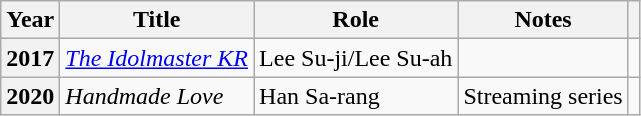<table class="wikitable plainrowheaders">
<tr>
<th scope="col">Year</th>
<th scope="col">Title</th>
<th scope="col">Role</th>
<th scope="col">Notes</th>
<th scope="col" class="unsortable"></th>
</tr>
<tr>
<th scope="row">2017</th>
<td><em><a href='#'>The Idolmaster KR</a></em></td>
<td>Lee Su-ji/Lee Su-ah</td>
<td></td>
<td></td>
</tr>
<tr>
<th scope="row">2020</th>
<td><em>Handmade Love</em></td>
<td>Han Sa-rang</td>
<td>Streaming series</td>
<td></td>
</tr>
</table>
